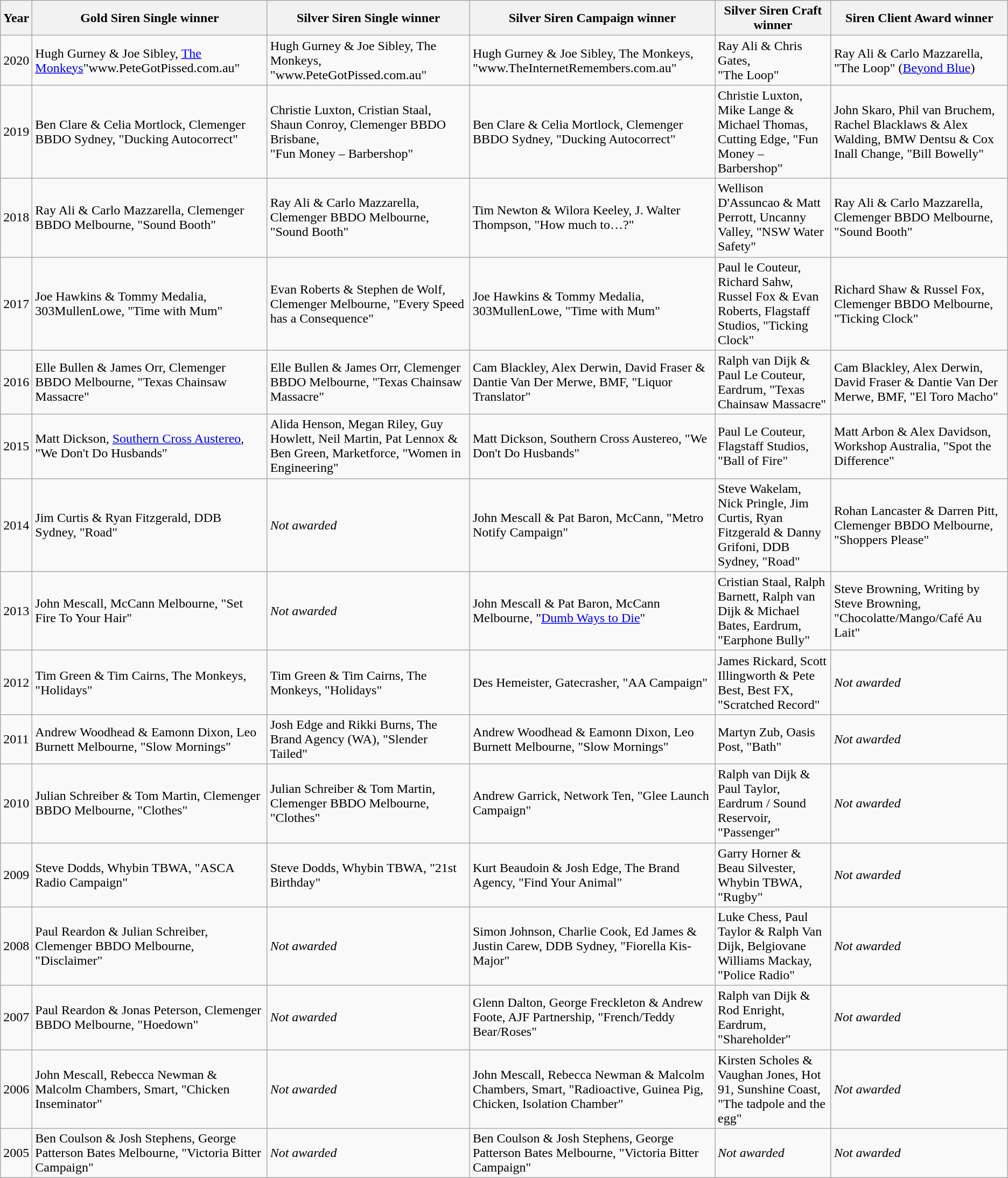<table class="wikitable">
<tr>
<th>Year</th>
<th>Gold Siren Single winner</th>
<th>Silver Siren Single winner</th>
<th>Silver Siren Campaign winner</th>
<th>Silver Siren Craft winner</th>
<th>Siren Client Award winner</th>
</tr>
<tr>
<td>2020</td>
<td>Hugh Gurney & Joe Sibley, <a href='#'>The Monkeys</a>"www.PeteGotPissed.com.au"</td>
<td>Hugh Gurney & Joe Sibley, The Monkeys, "www.PeteGotPissed.com.au"</td>
<td>Hugh Gurney & Joe Sibley, The Monkeys,<br>"www.TheInternetRemembers.com.au"</td>
<td>Ray Ali & Chris Gates,<br>"The Loop"</td>
<td>Ray Ali & Carlo Mazzarella, "The Loop" (<a href='#'>Beyond Blue</a>)</td>
</tr>
<tr>
<td>2019</td>
<td>Ben Clare & Celia Mortlock, Clemenger BBDO Sydney, "Ducking Autocorrect"</td>
<td>Christie Luxton, Cristian Staal, Shaun Conroy, Clemenger BBDO Brisbane,<br>"Fun Money – Barbershop"</td>
<td>Ben Clare & Celia Mortlock, Clemenger BBDO Sydney, "Ducking Autocorrect"</td>
<td>Christie Luxton, Mike Lange & Michael Thomas, Cutting Edge, "Fun Money – Barbershop"</td>
<td>John Skaro, Phil van Bruchem, Rachel Blacklaws & Alex Walding, BMW Dentsu & Cox Inall Change, "Bill Bowelly"</td>
</tr>
<tr>
<td>2018</td>
<td>Ray Ali & Carlo Mazzarella, Clemenger BBDO Melbourne, "Sound Booth"</td>
<td>Ray Ali & Carlo Mazzarella, Clemenger BBDO Melbourne, "Sound Booth"</td>
<td>Tim Newton & Wilora Keeley, J. Walter Thompson, "How much to…?"</td>
<td>Wellison D'Assuncao & Matt Perrott, Uncanny Valley, "NSW Water Safety"</td>
<td>Ray Ali & Carlo Mazzarella, Clemenger BBDO Melbourne, "Sound Booth"</td>
</tr>
<tr>
<td>2017</td>
<td>Joe Hawkins & Tommy Medalia, 303MullenLowe, "Time with Mum"</td>
<td>Evan Roberts & Stephen de Wolf, Clemenger Melbourne, "Every Speed has a Consequence"</td>
<td>Joe Hawkins & Tommy Medalia, 303MullenLowe, "Time with Mum"</td>
<td>Paul le Couteur, Richard Sahw, Russel Fox & Evan Roberts, Flagstaff Studios, "Ticking Clock"</td>
<td>Richard Shaw & Russel Fox, Clemenger BBDO Melbourne, "Ticking Clock"</td>
</tr>
<tr>
<td>2016</td>
<td>Elle Bullen & James Orr, Clemenger BBDO Melbourne, "Texas Chainsaw Massacre"</td>
<td>Elle Bullen & James Orr, Clemenger BBDO Melbourne, "Texas Chainsaw Massacre"</td>
<td>Cam Blackley, Alex Derwin, David Fraser & Dantie Van Der Merwe, BMF, "Liquor Translator"</td>
<td>Ralph van Dijk & Paul Le Couteur, Eardrum, "Texas Chainsaw Massacre"</td>
<td>Cam Blackley, Alex Derwin, David Fraser & Dantie Van Der Merwe, BMF, "El Toro Macho"</td>
</tr>
<tr>
<td>2015</td>
<td>Matt Dickson, <a href='#'>Southern Cross Austereo</a>, "We Don't Do Husbands"</td>
<td>Alida Henson, Megan Riley, Guy Howlett, Neil Martin, Pat Lennox & Ben Green, Marketforce, "Women in Engineering"</td>
<td>Matt Dickson, Southern Cross Austereo, "We Don't Do Husbands"</td>
<td>Paul Le Couteur, Flagstaff Studios, "Ball of Fire"</td>
<td>Matt Arbon & Alex Davidson, Workshop Australia, "Spot the Difference"</td>
</tr>
<tr>
<td>2014</td>
<td>Jim Curtis & Ryan Fitzgerald, DDB Sydney, "Road"</td>
<td><em>Not awarded</em></td>
<td>John Mescall & Pat Baron, McCann, "Metro Notify Campaign"</td>
<td>Steve Wakelam, Nick Pringle, Jim Curtis, Ryan Fitzgerald & Danny Grifoni, DDB Sydney, "Road"</td>
<td>Rohan Lancaster & Darren Pitt, Clemenger BBDO Melbourne, "Shoppers Please"</td>
</tr>
<tr>
<td>2013</td>
<td>John Mescall, McCann Melbourne, "Set Fire To Your Hair"</td>
<td><em>Not awarded</em></td>
<td>John Mescall & Pat Baron, McCann Melbourne, "<a href='#'>Dumb Ways to Die</a>"</td>
<td>Cristian Staal, Ralph Barnett, Ralph van Dijk & Michael Bates, Eardrum, "Earphone Bully"</td>
<td>Steve Browning, Writing by Steve Browning, "Chocolatte/Mango/Café Au Lait"</td>
</tr>
<tr>
<td>2012</td>
<td>Tim Green & Tim Cairns, The Monkeys, "Holidays"</td>
<td>Tim Green & Tim Cairns, The Monkeys, "Holidays"</td>
<td>Des Hemeister, Gatecrasher, "AA Campaign"</td>
<td>James Rickard, Scott Illingworth & Pete Best, Best FX, "Scratched Record"</td>
<td><em>Not awarded</em></td>
</tr>
<tr>
<td>2011</td>
<td>Andrew Woodhead & Eamonn Dixon, Leo Burnett Melbourne, "Slow Mornings"</td>
<td>Josh Edge and Rikki Burns, The Brand Agency (WA), "Slender Tailed"</td>
<td>Andrew Woodhead & Eamonn Dixon, Leo Burnett Melbourne, "Slow Mornings"</td>
<td>Martyn Zub, Oasis Post, "Bath"</td>
<td><em>Not awarded</em></td>
</tr>
<tr>
<td>2010</td>
<td>Julian Schreiber & Tom Martin, Clemenger BBDO Melbourne, "Clothes"</td>
<td>Julian Schreiber & Tom Martin, Clemenger BBDO Melbourne, "Clothes"</td>
<td>Andrew Garrick, Network Ten, "Glee Launch Campaign"</td>
<td>Ralph van Dijk & Paul Taylor, Eardrum / Sound Reservoir, "Passenger"</td>
<td><em>Not awarded</em></td>
</tr>
<tr>
<td>2009</td>
<td>Steve Dodds, Whybin TBWA, "ASCA Radio Campaign"</td>
<td>Steve Dodds, Whybin TBWA, "21st Birthday"</td>
<td>Kurt Beaudoin & Josh Edge, The Brand Agency, "Find Your Animal"</td>
<td>Garry Horner & Beau Silvester, Whybin TBWA, "Rugby"</td>
<td><em>Not awarded</em></td>
</tr>
<tr>
<td>2008</td>
<td>Paul Reardon & Julian Schreiber, Clemenger BBDO Melbourne, "Disclaimer"</td>
<td><em>Not awarded</em></td>
<td>Simon Johnson, Charlie Cook, Ed James & Justin Carew, DDB Sydney, "Fiorella Kis-Major"</td>
<td>Luke Chess, Paul Taylor & Ralph Van Dijk, Belgiovane Williams Mackay, "Police Radio"</td>
<td><em>Not awarded</em></td>
</tr>
<tr>
<td>2007</td>
<td>Paul Reardon & Jonas Peterson, Clemenger BBDO Melbourne, "Hoedown"</td>
<td><em>Not awarded</em></td>
<td>Glenn Dalton, George Freckleton & Andrew Foote, AJF Partnership, "French/Teddy Bear/Roses"</td>
<td>Ralph van Dijk & Rod Enright, Eardrum, "Shareholder"</td>
<td><em>Not awarded</em></td>
</tr>
<tr>
<td>2006</td>
<td>John Mescall, Rebecca Newman & Malcolm Chambers, Smart, "Chicken Inseminator"</td>
<td><em>Not awarded</em></td>
<td>John Mescall, Rebecca Newman & Malcolm Chambers, Smart, "Radioactive, Guinea Pig, Chicken, Isolation Chamber"</td>
<td>Kirsten Scholes & Vaughan Jones, Hot 91, Sunshine Coast, "The tadpole and the egg"</td>
<td><em>Not awarded</em></td>
</tr>
<tr>
<td>2005</td>
<td>Ben Coulson & Josh Stephens, George Patterson Bates Melbourne, "Victoria Bitter Campaign"</td>
<td><em>Not awarded</em></td>
<td>Ben Coulson & Josh Stephens, George Patterson Bates Melbourne, "Victoria Bitter Campaign"</td>
<td><em>Not awarded</em></td>
<td><em>Not awarded</em></td>
</tr>
</table>
